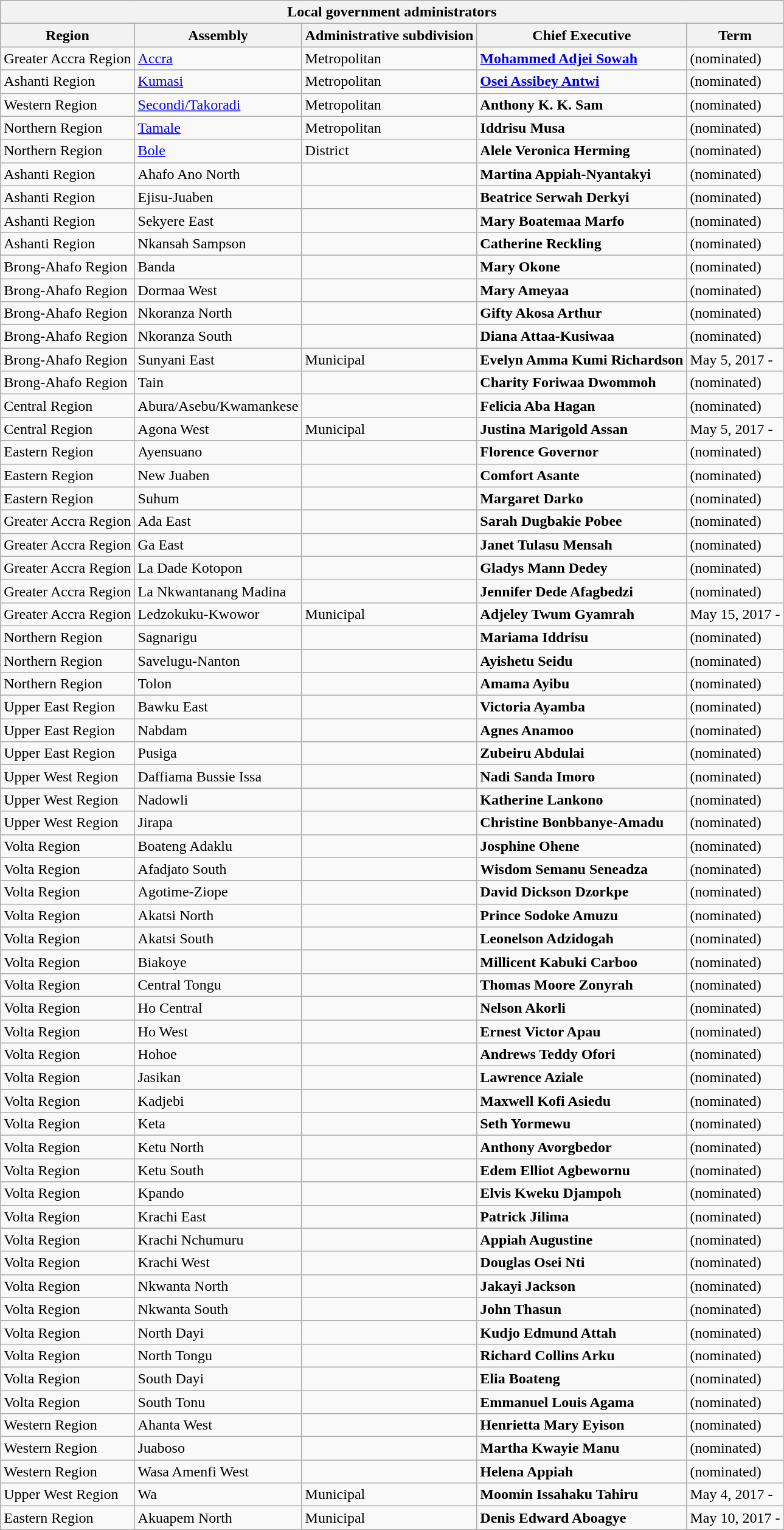<table class="wikitable sortable mw-collapsible mw-collapsed">
<tr>
<th colspan=5 bgcolor=ccccff>Local government administrators</th>
</tr>
<tr>
<th>Region</th>
<th>Assembly</th>
<th>Administrative subdivision</th>
<th>Chief Executive</th>
<th>Term</th>
</tr>
<tr>
<td>Greater Accra Region</td>
<td><a href='#'>Accra</a></td>
<td>Metropolitan</td>
<td><strong><a href='#'>Mohammed Adjei Sowah</a></strong></td>
<td>(nominated)</td>
</tr>
<tr>
<td>Ashanti Region</td>
<td><a href='#'>Kumasi</a></td>
<td>Metropolitan</td>
<td><strong><a href='#'>Osei Assibey Antwi</a></strong></td>
<td>(nominated)</td>
</tr>
<tr>
<td>Western Region</td>
<td><a href='#'>Secondi/Takoradi</a></td>
<td>Metropolitan</td>
<td><strong>Anthony K. K. Sam</strong></td>
<td>(nominated)</td>
</tr>
<tr>
<td>Northern Region</td>
<td><a href='#'>Tamale</a></td>
<td>Metropolitan</td>
<td><strong>Iddrisu Musa</strong></td>
<td>(nominated)</td>
</tr>
<tr>
<td>Northern Region</td>
<td><a href='#'>Bole</a></td>
<td>District</td>
<td><strong>Alele Veronica Herming</strong></td>
<td>(nominated)</td>
</tr>
<tr>
<td>Ashanti Region</td>
<td>Ahafo Ano North</td>
<td></td>
<td><strong>Martina Appiah-Nyantakyi</strong></td>
<td>(nominated)</td>
</tr>
<tr>
<td>Ashanti Region</td>
<td>Ejisu-Juaben</td>
<td></td>
<td><strong>Beatrice Serwah Derkyi</strong></td>
<td>(nominated)</td>
</tr>
<tr>
<td>Ashanti Region</td>
<td>Sekyere East</td>
<td></td>
<td><strong>Mary Boatemaa Marfo</strong></td>
<td>(nominated)</td>
</tr>
<tr>
<td>Ashanti Region</td>
<td>Nkansah Sampson</td>
<td></td>
<td><strong>Catherine Reckling</strong></td>
<td>(nominated)</td>
</tr>
<tr>
<td>Brong-Ahafo Region</td>
<td>Banda</td>
<td></td>
<td><strong>Mary Okone</strong></td>
<td>(nominated)</td>
</tr>
<tr>
<td>Brong-Ahafo Region</td>
<td>Dormaa West</td>
<td></td>
<td><strong>Mary Ameyaa</strong></td>
<td>(nominated)</td>
</tr>
<tr>
<td>Brong-Ahafo Region</td>
<td>Nkoranza North</td>
<td></td>
<td><strong>Gifty Akosa Arthur</strong></td>
<td>(nominated)</td>
</tr>
<tr>
<td>Brong-Ahafo Region</td>
<td>Nkoranza South</td>
<td></td>
<td><strong>Diana Attaa-Kusiwaa</strong></td>
<td>(nominated)</td>
</tr>
<tr>
<td>Brong-Ahafo Region</td>
<td>Sunyani East</td>
<td>Municipal</td>
<td><strong>Evelyn Amma Kumi Richardson</strong></td>
<td>May 5, 2017 -</td>
</tr>
<tr>
<td>Brong-Ahafo Region</td>
<td>Tain</td>
<td></td>
<td><strong>Charity Foriwaa Dwommoh</strong></td>
<td>(nominated)</td>
</tr>
<tr>
<td>Central Region</td>
<td>Abura/Asebu/Kwamankese</td>
<td></td>
<td><strong>Felicia Aba Hagan</strong></td>
<td>(nominated)</td>
</tr>
<tr>
<td>Central Region</td>
<td>Agona West</td>
<td>Municipal</td>
<td><strong>Justina Marigold Assan</strong></td>
<td>May 5, 2017 -</td>
</tr>
<tr>
<td>Eastern Region</td>
<td>Ayensuano</td>
<td></td>
<td><strong>Florence Governor</strong></td>
<td>(nominated)</td>
</tr>
<tr>
<td>Eastern Region</td>
<td>New Juaben</td>
<td></td>
<td><strong>Comfort Asante </strong></td>
<td>(nominated)</td>
</tr>
<tr>
<td>Eastern Region</td>
<td>Suhum</td>
<td></td>
<td><strong>Margaret Darko</strong></td>
<td>(nominated)</td>
</tr>
<tr>
<td>Greater Accra Region</td>
<td>Ada East</td>
<td></td>
<td><strong>Sarah Dugbakie Pobee</strong></td>
<td>(nominated)</td>
</tr>
<tr>
<td>Greater Accra Region</td>
<td>Ga East</td>
<td></td>
<td><strong>Janet Tulasu Mensah </strong></td>
<td>(nominated)</td>
</tr>
<tr>
<td>Greater Accra Region</td>
<td>La Dade Kotopon</td>
<td></td>
<td><strong>Gladys Mann Dedey </strong></td>
<td>(nominated)</td>
</tr>
<tr>
<td>Greater Accra Region</td>
<td>La Nkwantanang Madina</td>
<td></td>
<td><strong>Jennifer Dede Afagbedzi </strong></td>
<td>(nominated)</td>
</tr>
<tr>
<td>Greater Accra Region</td>
<td>Ledzokuku-Kwowor</td>
<td>Municipal</td>
<td><strong>Adjeley Twum Gyamrah</strong></td>
<td>May 15, 2017 -</td>
</tr>
<tr>
<td>Northern Region</td>
<td>Sagnarigu</td>
<td></td>
<td><strong>Mariama Iddrisu </strong></td>
<td>(nominated)</td>
</tr>
<tr>
<td>Northern Region</td>
<td>Savelugu-Nanton</td>
<td></td>
<td><strong>Ayishetu Seidu</strong></td>
<td>(nominated)</td>
</tr>
<tr>
<td>Northern Region</td>
<td>Tolon</td>
<td></td>
<td><strong>Amama Ayibu</strong></td>
<td>(nominated)</td>
</tr>
<tr>
<td>Upper East Region</td>
<td>Bawku East</td>
<td></td>
<td><strong>Victoria Ayamba </strong></td>
<td>(nominated)</td>
</tr>
<tr>
<td>Upper East Region</td>
<td>Nabdam</td>
<td></td>
<td><strong>Agnes Anamoo </strong></td>
<td>(nominated)</td>
</tr>
<tr>
<td>Upper East Region</td>
<td>Pusiga</td>
<td></td>
<td><strong>Zubeiru Abdulai</strong></td>
<td>(nominated)</td>
</tr>
<tr>
<td>Upper West Region</td>
<td>Daffiama Bussie Issa</td>
<td></td>
<td><strong>Nadi Sanda Imoro </strong></td>
<td>(nominated)</td>
</tr>
<tr>
<td>Upper West Region</td>
<td>Nadowli</td>
<td></td>
<td><strong>Katherine Lankono</strong></td>
<td>(nominated)</td>
</tr>
<tr>
<td>Upper West Region</td>
<td>Jirapa</td>
<td></td>
<td><strong>Christine Bonbbanye-Amadu</strong></td>
<td>(nominated)</td>
</tr>
<tr>
<td>Volta Region</td>
<td>Boateng Adaklu</td>
<td></td>
<td><strong>Josphine Ohene</strong></td>
<td>(nominated)</td>
</tr>
<tr>
<td>Volta Region</td>
<td>Afadjato South</td>
<td></td>
<td><strong>Wisdom Semanu Seneadza</strong></td>
<td>(nominated)</td>
</tr>
<tr>
<td>Volta Region</td>
<td>Agotime-Ziope</td>
<td></td>
<td><strong>David Dickson Dzorkpe</strong></td>
<td>(nominated)</td>
</tr>
<tr>
<td>Volta Region</td>
<td>Akatsi North</td>
<td></td>
<td><strong>Prince Sodoke Amuzu</strong></td>
<td>(nominated)</td>
</tr>
<tr>
<td>Volta Region</td>
<td>Akatsi South</td>
<td></td>
<td><strong>Leonelson Adzidogah</strong></td>
<td>(nominated)</td>
</tr>
<tr>
<td>Volta Region</td>
<td>Biakoye</td>
<td></td>
<td><strong>Millicent Kabuki Carboo</strong></td>
<td>(nominated)</td>
</tr>
<tr>
<td>Volta Region</td>
<td>Central Tongu</td>
<td></td>
<td><strong>Thomas Moore Zonyrah</strong></td>
<td>(nominated)</td>
</tr>
<tr>
<td>Volta Region</td>
<td>Ho Central</td>
<td></td>
<td><strong>Nelson Akorli</strong></td>
<td>(nominated)</td>
</tr>
<tr>
<td>Volta Region</td>
<td>Ho West</td>
<td></td>
<td><strong>Ernest Victor Apau</strong></td>
<td>(nominated)</td>
</tr>
<tr>
<td>Volta Region</td>
<td>Hohoe</td>
<td></td>
<td><strong>Andrews Teddy Ofori</strong></td>
<td>(nominated)</td>
</tr>
<tr>
<td>Volta Region</td>
<td>Jasikan</td>
<td></td>
<td><strong>Lawrence Aziale</strong></td>
<td>(nominated)</td>
</tr>
<tr>
<td>Volta Region</td>
<td>Kadjebi</td>
<td></td>
<td><strong>Maxwell Kofi Asiedu</strong></td>
<td>(nominated)</td>
</tr>
<tr>
<td>Volta Region</td>
<td>Keta</td>
<td></td>
<td><strong>Seth Yormewu</strong></td>
<td>(nominated)</td>
</tr>
<tr>
<td>Volta Region</td>
<td>Ketu North</td>
<td></td>
<td><strong>Anthony Avorgbedor</strong></td>
<td>(nominated)</td>
</tr>
<tr>
<td>Volta Region</td>
<td>Ketu South</td>
<td></td>
<td><strong>Edem Elliot Agbewornu</strong></td>
<td>(nominated)</td>
</tr>
<tr>
<td>Volta Region</td>
<td>Kpando</td>
<td></td>
<td><strong>Elvis Kweku Djampoh</strong></td>
<td>(nominated)</td>
</tr>
<tr>
<td>Volta Region</td>
<td>Krachi East</td>
<td></td>
<td><strong>Patrick Jilima</strong></td>
<td>(nominated)</td>
</tr>
<tr>
<td>Volta Region</td>
<td>Krachi Nchumuru</td>
<td></td>
<td><strong>Appiah Augustine</strong></td>
<td>(nominated)</td>
</tr>
<tr>
<td>Volta Region</td>
<td>Krachi West</td>
<td></td>
<td><strong>Douglas Osei Nti</strong></td>
<td>(nominated)</td>
</tr>
<tr>
<td>Volta Region</td>
<td>Nkwanta North</td>
<td></td>
<td><strong>Jakayi Jackson</strong></td>
<td>(nominated)</td>
</tr>
<tr>
<td>Volta Region</td>
<td>Nkwanta South</td>
<td></td>
<td><strong>John Thasun</strong></td>
<td>(nominated)</td>
</tr>
<tr>
<td>Volta Region</td>
<td>North Dayi</td>
<td></td>
<td><strong>Kudjo Edmund Attah</strong></td>
<td>(nominated)</td>
</tr>
<tr>
<td>Volta Region</td>
<td>North Tongu</td>
<td></td>
<td><strong>Richard Collins Arku</strong></td>
<td>(nominated)</td>
</tr>
<tr>
<td>Volta Region</td>
<td>South Dayi</td>
<td></td>
<td><strong>Elia Boateng</strong></td>
<td>(nominated)</td>
</tr>
<tr>
<td>Volta Region</td>
<td>South Tonu</td>
<td></td>
<td><strong>Emmanuel Louis Agama</strong></td>
<td>(nominated)</td>
</tr>
<tr>
<td>Western Region  </td>
<td>Ahanta West</td>
<td></td>
<td><strong>Henrietta Mary Eyison</strong></td>
<td>(nominated)</td>
</tr>
<tr>
<td>Western Region  </td>
<td>Juaboso</td>
<td></td>
<td><strong>Martha Kwayie Manu  </strong></td>
<td>(nominated)</td>
</tr>
<tr>
<td>Western Region  </td>
<td>Wasa Amenfi West</td>
<td></td>
<td><strong>Helena Appiah </strong></td>
<td>(nominated)</td>
</tr>
<tr>
<td>Upper West Region</td>
<td>Wa</td>
<td>Municipal</td>
<td><strong>Moomin Issahaku Tahiru</strong></td>
<td>May 4, 2017 -</td>
</tr>
<tr>
<td>Eastern Region</td>
<td>Akuapem North</td>
<td>Municipal</td>
<td><strong>Denis Edward Aboagye</strong></td>
<td>May 10, 2017 -</td>
</tr>
</table>
